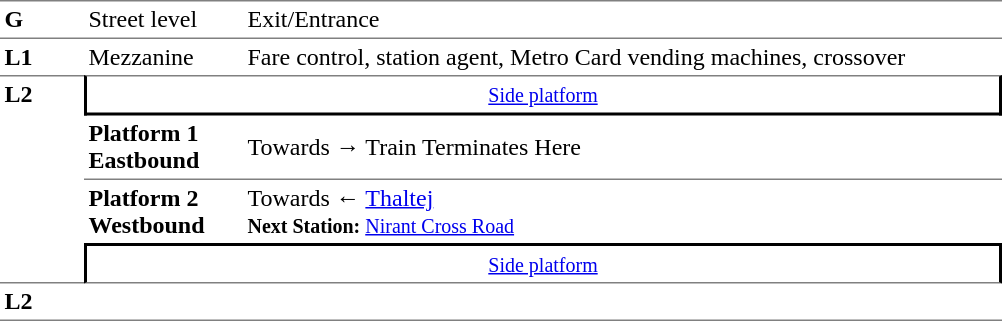<table table border=0 cellspacing=0 cellpadding=3>
<tr>
<td style="border-bottom:solid 1px gray;border-top:solid 1px gray;" width=50 valign=top><strong>G</strong></td>
<td style="border-top:solid 1px gray;border-bottom:solid 1px gray;" width=100 valign=top>Street level</td>
<td style="border-top:solid 1px gray;border-bottom:solid 1px gray;" width=500 valign=top>Exit/Entrance</td>
</tr>
<tr>
<td valign=top><strong>L1</strong></td>
<td valign=top>Mezzanine</td>
<td valign=top>Fare control, station agent, Metro Card vending machines, crossover<br></td>
</tr>
<tr>
<td style="border-top:solid 1px gray;border-bottom:solid 1px gray;" width=50 rowspan=4 valign=top><strong>L2</strong></td>
<td style="border-top:solid 1px gray;border-right:solid 2px black;border-left:solid 2px black;border-bottom:solid 2px black;text-align:center;" colspan=2><small><a href='#'>Side platform</a></small></td>
</tr>
<tr>
<td style="border-bottom:solid 1px gray;" width=100><span><strong>Platform 1</strong><br><strong>Eastbound</strong></span></td>
<td style="border-bottom:solid 1px gray;" width=500>Towards → Train Terminates Here</td>
</tr>
<tr>
<td><span><strong>Platform 2</strong><br><strong>Westbound</strong></span></td>
<td>Towards ← <a href='#'>Thaltej</a><br><small><strong>Next Station:</strong> <a href='#'>Nirant Cross Road</a></small></td>
</tr>
<tr>
<td style="border-top:solid 2px black;border-right:solid 2px black;border-left:solid 2px black;border-bottom:solid 1px gray;" colspan=2  align=center><small><a href='#'>Side platform</a></small></td>
</tr>
<tr>
<td style="border-bottom:solid 1px gray;" width=50 rowspan=2 valign=top><strong>L2</strong></td>
<td style="border-bottom:solid 1px gray;" width=100></td>
<td style="border-bottom:solid 1px gray;" width=500></td>
</tr>
<tr>
</tr>
</table>
